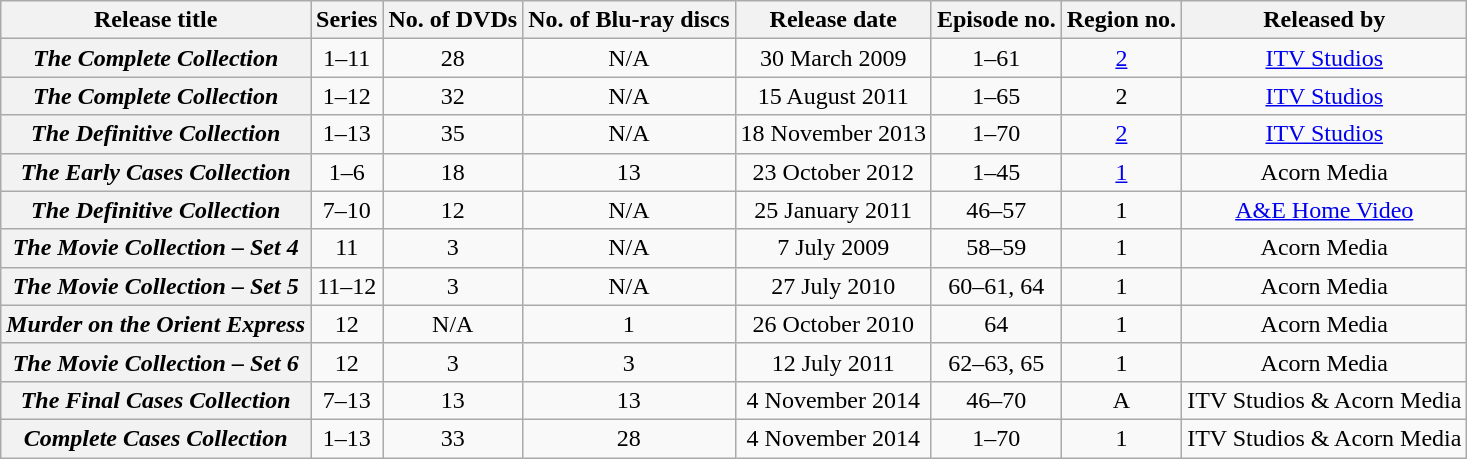<table class="wikitable" style="text-align:center;">
<tr>
<th scope="col">Release title</th>
<th scope="col">Series</th>
<th scope="col">No. of DVDs</th>
<th scope="col">No. of Blu-ray discs</th>
<th scope="col">Release date</th>
<th scope="col">Episode no.</th>
<th scope="col">Region no.</th>
<th scope="col">Released by</th>
</tr>
<tr>
<th scope="row"><em>The Complete Collection</em></th>
<td>1–11</td>
<td>28</td>
<td>N/A</td>
<td>30 March 2009</td>
<td>1–61</td>
<td><a href='#'>2</a></td>
<td><a href='#'>ITV Studios</a></td>
</tr>
<tr>
<th scope="row"><em>The Complete Collection</em></th>
<td>1–12</td>
<td>32</td>
<td>N/A</td>
<td>15 August 2011</td>
<td>1–65</td>
<td>2</td>
<td><a href='#'>ITV Studios</a></td>
</tr>
<tr>
<th scope="row"><em>The Definitive Collection</em></th>
<td>1–13</td>
<td>35</td>
<td>N/A</td>
<td>18 November 2013</td>
<td>1–70</td>
<td><a href='#'>2</a></td>
<td><a href='#'>ITV Studios</a></td>
</tr>
<tr>
<th scope="row"><em>The Early Cases Collection</em></th>
<td>1–6</td>
<td>18</td>
<td>13</td>
<td>23 October 2012</td>
<td>1–45</td>
<td><a href='#'>1</a></td>
<td>Acorn Media</td>
</tr>
<tr>
<th scope="row"><em>The Definitive Collection</em></th>
<td>7–10</td>
<td>12</td>
<td>N/A</td>
<td>25 January 2011</td>
<td>46–57</td>
<td>1</td>
<td><a href='#'>A&E Home Video</a></td>
</tr>
<tr>
<th scope="row"><em>The Movie Collection – Set 4</em></th>
<td>11</td>
<td>3</td>
<td>N/A</td>
<td>7 July 2009</td>
<td>58–59</td>
<td>1</td>
<td>Acorn Media</td>
</tr>
<tr>
<th scope="row"><em>The Movie Collection – Set 5</em></th>
<td>11–12</td>
<td>3</td>
<td>N/A</td>
<td>27 July 2010</td>
<td>60–61, 64</td>
<td>1</td>
<td>Acorn Media</td>
</tr>
<tr>
<th scope="row"><em>Murder on the Orient Express</em></th>
<td>12</td>
<td>N/A</td>
<td>1</td>
<td>26 October 2010</td>
<td>64</td>
<td>1</td>
<td>Acorn Media</td>
</tr>
<tr>
<th scope="row"><em>The Movie Collection – Set 6</em></th>
<td>12</td>
<td>3</td>
<td>3</td>
<td>12 July 2011</td>
<td>62–63, 65</td>
<td>1</td>
<td>Acorn Media</td>
</tr>
<tr>
<th scope="row"><em>The Final Cases Collection</em></th>
<td>7–13</td>
<td>13</td>
<td>13</td>
<td>4 November 2014</td>
<td>46–70</td>
<td>A</td>
<td>ITV Studios & Acorn Media</td>
</tr>
<tr>
<th scope="row"><em>Complete Cases Collection</em></th>
<td>1–13</td>
<td>33</td>
<td>28</td>
<td>4 November 2014</td>
<td>1–70</td>
<td>1</td>
<td>ITV Studios & Acorn Media</td>
</tr>
</table>
